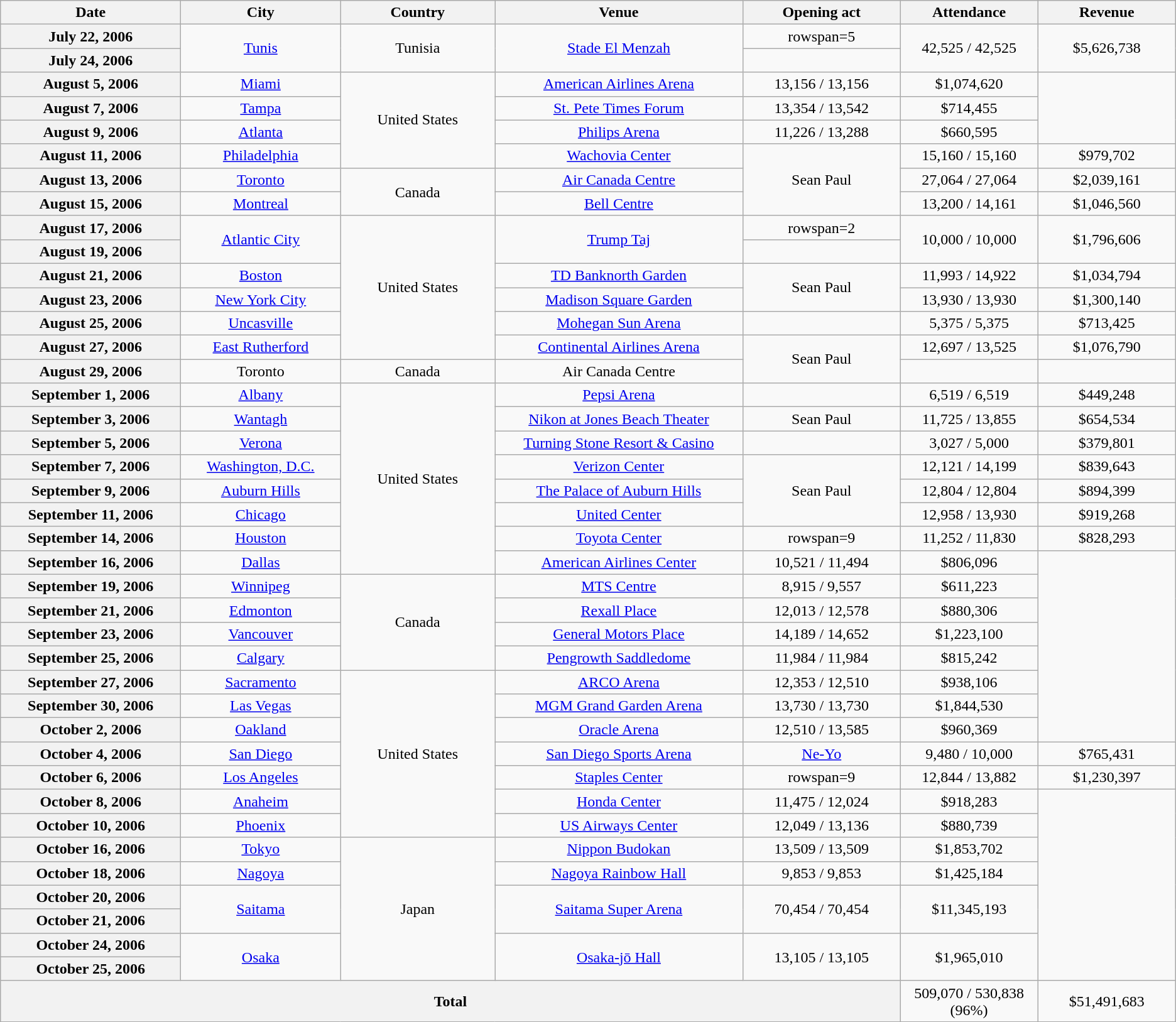<table class="wikitable plainrowheaders" style="text-align:center;">
<tr>
<th scope="col" style="width:14em;">Date</th>
<th scope="col" style="width:12em;">City</th>
<th scope="col" style="width:12em;">Country</th>
<th scope="col" style="width:20em;">Venue</th>
<th scope="col" style="width:12em;">Opening act</th>
<th scope="col" style="width:10em;">Attendance</th>
<th scope="col" style="width:10em;">Revenue</th>
</tr>
<tr>
<th scope="row">July 22, 2006</th>
<td rowspan=2><a href='#'>Tunis</a></td>
<td rowspan=2>Tunisia</td>
<td rowspan=2><a href='#'>Stade El Menzah</a></td>
<td>rowspan=5 </td>
<td rowspan=2>42,525 / 42,525</td>
<td rowspan=2>$5,626,738</td>
</tr>
<tr>
<th scope="row">July 24, 2006</th>
</tr>
<tr>
<th scope="row">August 5, 2006</th>
<td><a href='#'>Miami</a></td>
<td rowspan=4>United States</td>
<td><a href='#'>American Airlines Arena</a></td>
<td>13,156 / 13,156</td>
<td>$1,074,620</td>
</tr>
<tr>
<th scope="row">August 7, 2006</th>
<td><a href='#'>Tampa</a></td>
<td><a href='#'>St. Pete Times Forum</a></td>
<td>13,354 / 13,542</td>
<td>$714,455</td>
</tr>
<tr>
<th scope="row">August 9, 2006</th>
<td><a href='#'>Atlanta</a></td>
<td><a href='#'>Philips Arena</a></td>
<td>11,226 / 13,288</td>
<td>$660,595</td>
</tr>
<tr>
<th scope="row">August 11, 2006</th>
<td><a href='#'>Philadelphia</a></td>
<td><a href='#'>Wachovia Center</a></td>
<td rowspan="3">Sean Paul</td>
<td>15,160 / 15,160</td>
<td>$979,702</td>
</tr>
<tr>
<th scope="row">August 13, 2006</th>
<td><a href='#'>Toronto</a></td>
<td rowspan=2>Canada</td>
<td><a href='#'>Air Canada Centre</a></td>
<td>27,064 / 27,064</td>
<td>$2,039,161</td>
</tr>
<tr>
<th scope="row">August 15, 2006</th>
<td><a href='#'>Montreal</a></td>
<td><a href='#'>Bell Centre</a></td>
<td>13,200 / 14,161</td>
<td>$1,046,560</td>
</tr>
<tr>
<th scope="row">August 17, 2006</th>
<td rowspan=2><a href='#'>Atlantic City</a></td>
<td rowspan=6>United States</td>
<td rowspan=2><a href='#'>Trump Taj</a></td>
<td>rowspan=2 </td>
<td rowspan=2>10,000 / 10,000</td>
<td rowspan=2>$1,796,606</td>
</tr>
<tr>
<th scope="row">August 19, 2006</th>
</tr>
<tr>
<th scope="row">August 21, 2006</th>
<td><a href='#'>Boston</a></td>
<td><a href='#'>TD Banknorth Garden</a></td>
<td rowspan="2">Sean Paul</td>
<td>11,993 / 14,922</td>
<td>$1,034,794</td>
</tr>
<tr>
<th scope="row">August 23, 2006</th>
<td><a href='#'>New York City</a></td>
<td><a href='#'>Madison Square Garden</a></td>
<td>13,930 / 13,930</td>
<td>$1,300,140</td>
</tr>
<tr>
<th scope="row">August 25, 2006</th>
<td><a href='#'>Uncasville</a></td>
<td><a href='#'>Mohegan Sun Arena</a></td>
<td></td>
<td>5,375 / 5,375</td>
<td>$713,425</td>
</tr>
<tr>
<th scope="row">August 27, 2006</th>
<td><a href='#'>East Rutherford</a></td>
<td><a href='#'>Continental Airlines Arena</a></td>
<td rowspan="2">Sean Paul</td>
<td>12,697 / 13,525</td>
<td>$1,076,790</td>
</tr>
<tr>
<th scope="row">August 29, 2006</th>
<td>Toronto</td>
<td>Canada</td>
<td>Air Canada Centre</td>
<td></td>
<td></td>
</tr>
<tr>
<th scope="row">September 1, 2006</th>
<td><a href='#'>Albany</a></td>
<td rowspan=8>United States</td>
<td><a href='#'>Pepsi Arena</a></td>
<td></td>
<td>6,519 / 6,519</td>
<td>$449,248</td>
</tr>
<tr>
<th scope="row">September 3, 2006</th>
<td><a href='#'>Wantagh</a></td>
<td><a href='#'>Nikon at Jones Beach Theater</a></td>
<td>Sean Paul</td>
<td>11,725 / 13,855</td>
<td>$654,534</td>
</tr>
<tr>
<th scope="row">September 5, 2006</th>
<td><a href='#'>Verona</a></td>
<td><a href='#'>Turning Stone Resort & Casino</a></td>
<td></td>
<td>3,027 / 5,000</td>
<td>$379,801</td>
</tr>
<tr>
<th scope="row">September 7, 2006</th>
<td><a href='#'>Washington, D.C.</a></td>
<td><a href='#'>Verizon Center</a></td>
<td rowspan="3">Sean Paul</td>
<td>12,121 / 14,199</td>
<td>$839,643</td>
</tr>
<tr>
<th scope="row">September 9, 2006</th>
<td><a href='#'>Auburn Hills</a></td>
<td><a href='#'>The Palace of Auburn Hills</a></td>
<td>12,804 / 12,804</td>
<td>$894,399</td>
</tr>
<tr>
<th scope="row">September 11, 2006</th>
<td><a href='#'>Chicago</a></td>
<td><a href='#'>United Center</a></td>
<td>12,958 / 13,930</td>
<td>$919,268</td>
</tr>
<tr>
<th scope="row">September 14, 2006</th>
<td><a href='#'>Houston</a></td>
<td><a href='#'>Toyota Center</a></td>
<td>rowspan=9 </td>
<td>11,252 / 11,830</td>
<td>$828,293</td>
</tr>
<tr>
<th scope="row">September 16, 2006</th>
<td><a href='#'>Dallas</a></td>
<td><a href='#'>American Airlines Center</a></td>
<td>10,521 / 11,494</td>
<td>$806,096</td>
</tr>
<tr>
<th scope="row">September 19, 2006</th>
<td><a href='#'>Winnipeg</a></td>
<td rowspan=4>Canada</td>
<td><a href='#'>MTS Centre</a></td>
<td>8,915 / 9,557</td>
<td>$611,223</td>
</tr>
<tr>
<th scope="row">September 21, 2006</th>
<td><a href='#'>Edmonton</a></td>
<td><a href='#'>Rexall Place</a></td>
<td>12,013 / 12,578</td>
<td>$880,306</td>
</tr>
<tr>
<th scope="row">September 23, 2006</th>
<td><a href='#'>Vancouver</a></td>
<td><a href='#'>General Motors Place</a></td>
<td>14,189 / 14,652</td>
<td>$1,223,100</td>
</tr>
<tr>
<th scope="row">September 25, 2006</th>
<td><a href='#'>Calgary</a></td>
<td><a href='#'>Pengrowth Saddledome</a></td>
<td>11,984 / 11,984</td>
<td>$815,242</td>
</tr>
<tr>
<th scope="row">September 27, 2006</th>
<td><a href='#'>Sacramento</a></td>
<td rowspan=7>United States</td>
<td><a href='#'>ARCO Arena</a></td>
<td>12,353 / 12,510</td>
<td>$938,106</td>
</tr>
<tr>
<th scope="row">September 30, 2006</th>
<td><a href='#'>Las Vegas</a></td>
<td><a href='#'>MGM Grand Garden Arena</a></td>
<td>13,730 / 13,730</td>
<td>$1,844,530</td>
</tr>
<tr>
<th scope="row">October 2, 2006</th>
<td><a href='#'>Oakland</a></td>
<td><a href='#'>Oracle Arena</a></td>
<td>12,510 / 13,585</td>
<td>$960,369</td>
</tr>
<tr>
<th scope="row">October 4, 2006</th>
<td><a href='#'>San Diego</a></td>
<td><a href='#'>San Diego Sports Arena</a></td>
<td><a href='#'>Ne-Yo</a></td>
<td>9,480 / 10,000</td>
<td>$765,431</td>
</tr>
<tr>
<th scope="row">October 6, 2006</th>
<td><a href='#'>Los Angeles</a></td>
<td><a href='#'>Staples Center</a></td>
<td>rowspan=9 </td>
<td>12,844 / 13,882</td>
<td>$1,230,397</td>
</tr>
<tr>
<th scope="row">October 8, 2006</th>
<td><a href='#'>Anaheim</a></td>
<td><a href='#'>Honda Center</a></td>
<td>11,475 / 12,024</td>
<td>$918,283</td>
</tr>
<tr>
<th scope="row">October 10, 2006</th>
<td><a href='#'>Phoenix</a></td>
<td><a href='#'>US Airways Center</a></td>
<td>12,049 / 13,136</td>
<td>$880,739</td>
</tr>
<tr>
<th scope="row">October 16, 2006</th>
<td><a href='#'>Tokyo</a></td>
<td rowspan=6>Japan</td>
<td><a href='#'>Nippon Budokan</a></td>
<td>13,509 / 13,509</td>
<td>$1,853,702</td>
</tr>
<tr>
<th scope="row">October 18, 2006</th>
<td><a href='#'>Nagoya</a></td>
<td><a href='#'>Nagoya Rainbow Hall</a></td>
<td>9,853 / 9,853</td>
<td>$1,425,184</td>
</tr>
<tr>
<th scope="row">October 20, 2006</th>
<td rowspan=2><a href='#'>Saitama</a></td>
<td rowspan=2><a href='#'>Saitama Super Arena</a></td>
<td rowspan=2>70,454 / 70,454</td>
<td rowspan=2>$11,345,193</td>
</tr>
<tr>
<th scope="row">October 21, 2006</th>
</tr>
<tr>
<th scope="row">October 24, 2006</th>
<td rowspan=2><a href='#'>Osaka</a></td>
<td rowspan=2><a href='#'>Osaka-jō Hall</a></td>
<td rowspan=2>13,105 / 13,105</td>
<td rowspan=2>$1,965,010</td>
</tr>
<tr>
<th scope="row">October 25, 2006</th>
</tr>
<tr>
<th colspan=5>Total</th>
<td>509,070 / 530,838 (96%)</td>
<td>$51,491,683</td>
</tr>
</table>
